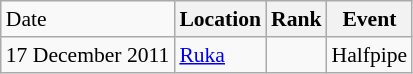<table class="wikitable sortable" style="font-size:90%" style="text-align:center">
<tr>
<td>Date</td>
<th>Location</th>
<th>Rank</th>
<th>Event</th>
</tr>
<tr>
<td>17 December 2011</td>
<td><a href='#'>Ruka</a></td>
<td></td>
<td>Halfpipe</td>
</tr>
</table>
